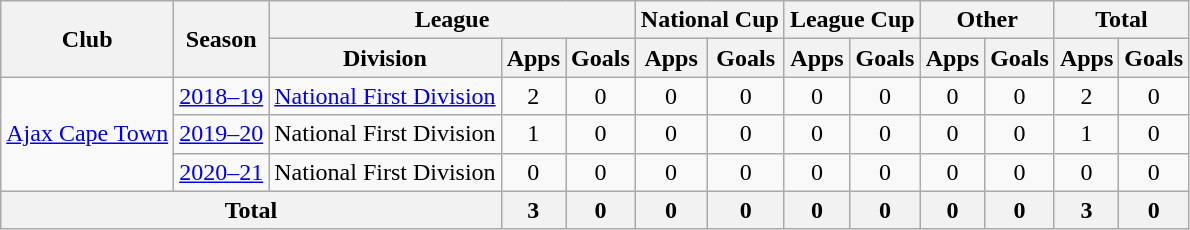<table class="wikitable" style="text-align: center">
<tr>
<th rowspan="2">Club</th>
<th rowspan="2">Season</th>
<th colspan="3">League</th>
<th colspan="2">National Cup</th>
<th colspan="2">League Cup</th>
<th colspan="2">Other</th>
<th colspan="2">Total</th>
</tr>
<tr>
<th>Division</th>
<th>Apps</th>
<th>Goals</th>
<th>Apps</th>
<th>Goals</th>
<th>Apps</th>
<th>Goals</th>
<th>Apps</th>
<th>Goals</th>
<th>Apps</th>
<th>Goals</th>
</tr>
<tr>
<td rowspan="3"><a href='#'>Ajax Cape Town</a></td>
<td><a href='#'>2018–19</a></td>
<td><a href='#'>National First Division</a></td>
<td>2</td>
<td>0</td>
<td>0</td>
<td>0</td>
<td>0</td>
<td>0</td>
<td>0</td>
<td>0</td>
<td>2</td>
<td>0</td>
</tr>
<tr>
<td><a href='#'>2019–20</a></td>
<td>National First Division</td>
<td>1</td>
<td>0</td>
<td>0</td>
<td>0</td>
<td>0</td>
<td>0</td>
<td>0</td>
<td>0</td>
<td>1</td>
<td>0</td>
</tr>
<tr>
<td><a href='#'>2020–21</a></td>
<td>National First Division</td>
<td>0</td>
<td>0</td>
<td>0</td>
<td>0</td>
<td>0</td>
<td>0</td>
<td>0</td>
<td>0</td>
<td>0</td>
<td>0</td>
</tr>
<tr>
<th colspan="3">Total</th>
<th>3</th>
<th>0</th>
<th>0</th>
<th>0</th>
<th>0</th>
<th>0</th>
<th>0</th>
<th>0</th>
<th>3</th>
<th>0</th>
</tr>
</table>
